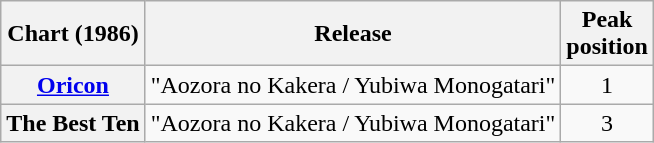<table class="wikitable plainrowheaders sortable" style="text-align:center;">
<tr>
<th scope="col">Chart (1986)</th>
<th scope="col">Release</th>
<th scope="col">Peak<br>position</th>
</tr>
<tr>
<th scope="row"><a href='#'>Oricon</a></th>
<td>"Aozora no Kakera / Yubiwa Monogatari"</td>
<td>1</td>
</tr>
<tr>
<th scope="row">The Best Ten</th>
<td>"Aozora no Kakera / Yubiwa Monogatari"</td>
<td>3</td>
</tr>
</table>
